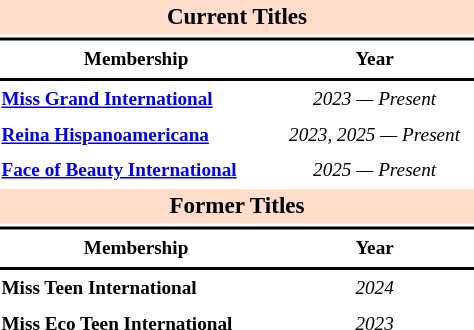<table class="toccolours" style="width: 25em; font-size:80%; line-height:1.5em;">
<tr>
<th colspan="2" align="center" style="background:#FFDDCA;"><big>Current Titles</big></th>
</tr>
<tr>
<td colspan="2" style="background:black"></td>
</tr>
<tr>
<th scope="col">Membership</th>
<th scope="col">Year</th>
</tr>
<tr>
<td colspan="2" style="background:black"></td>
</tr>
<tr>
<td align="left"><strong><a href='#'>Miss Grand International</a></strong></td>
<td align="center"><em>2023 — Present</em></td>
</tr>
<tr>
<td align="left"><strong><a href='#'>Reina Hispanoamericana</a></strong></td>
<td align="center"><em>2023, 2025 — Present</em></td>
</tr>
<tr>
<td align="left"><strong><a href='#'>Face of Beauty International</a></strong></td>
<td align="center"><em>2025 — Present</em></td>
</tr>
<tr>
<th colspan="2" align="center" style="background:#FFDDCA;"><big>Former Titles</big></th>
</tr>
<tr>
<td colspan="2" style="background:black"></td>
</tr>
<tr>
<th scope="col">Membership</th>
<th scope="col">Year</th>
</tr>
<tr>
<td colspan="2" style="background:black"></td>
</tr>
<tr>
<td align="left"><strong>Miss Teen International</strong></td>
<td align="center"><em>2024</em></td>
</tr>
<tr>
<td align="left"><strong>Miss Eco Teen International</strong></td>
<td align="center"><em>2023</em></td>
</tr>
<tr>
</tr>
</table>
